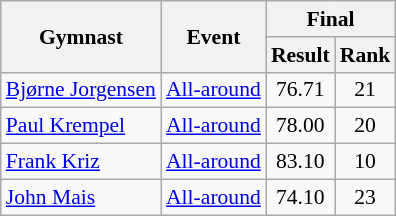<table class=wikitable style="font-size:90%">
<tr>
<th rowspan=2>Gymnast</th>
<th rowspan=2>Event</th>
<th colspan=2>Final</th>
</tr>
<tr>
<th>Result</th>
<th>Rank</th>
</tr>
<tr>
<td><a href='#'>Bjørne Jorgensen</a></td>
<td><a href='#'>All-around</a></td>
<td align=center>76.71</td>
<td align=center>21</td>
</tr>
<tr>
<td><a href='#'>Paul Krempel</a></td>
<td><a href='#'>All-around</a></td>
<td align=center>78.00</td>
<td align=center>20</td>
</tr>
<tr>
<td><a href='#'>Frank Kriz</a></td>
<td><a href='#'>All-around</a></td>
<td align=center>83.10</td>
<td align=center>10</td>
</tr>
<tr>
<td><a href='#'>John Mais</a></td>
<td><a href='#'>All-around</a></td>
<td align=center>74.10</td>
<td align=center>23</td>
</tr>
</table>
